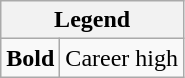<table class="wikitable">
<tr>
<th colspan="2">Legend</th>
</tr>
<tr>
<td><strong>Bold</strong></td>
<td>Career high</td>
</tr>
</table>
